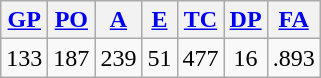<table class="wikitable">
<tr>
<th><a href='#'>GP</a></th>
<th><a href='#'>PO</a></th>
<th><a href='#'>A</a></th>
<th><a href='#'>E</a></th>
<th><a href='#'>TC</a></th>
<th><a href='#'>DP</a></th>
<th><a href='#'>FA</a></th>
</tr>
<tr align=center>
<td>133</td>
<td>187</td>
<td>239</td>
<td>51</td>
<td>477</td>
<td>16</td>
<td>.893</td>
</tr>
</table>
